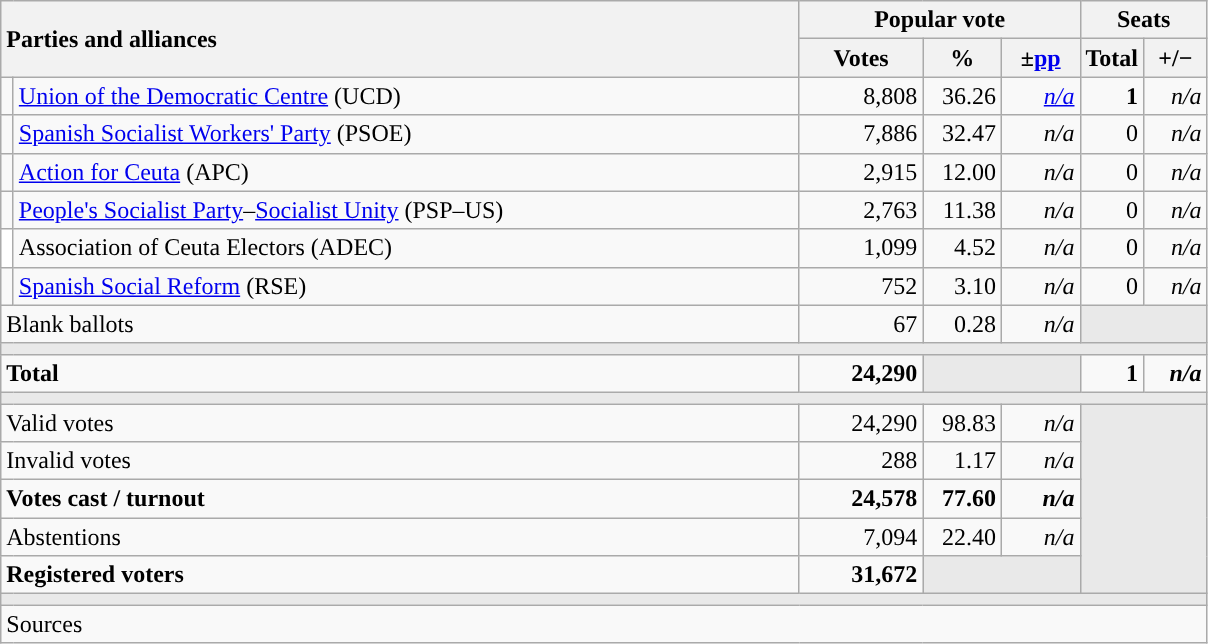<table class="wikitable" style="text-align:right;">
<tr>
<th style="text-align:left;" rowspan="2" colspan="2" width="525">Parties and alliances</th>
<th colspan="3">Popular vote</th>
<th colspan="2">Seats</th>
</tr>
<tr>
<th width="75">Votes</th>
<th width="45">%</th>
<th width="45">±<a href='#'>pp</a></th>
<th width="35">Total</th>
<th width="35">+/−</th>
</tr>
<tr>
<td width="1" style="color:inherit;background:"></td>
<td align="left"><a href='#'>Union of the Democratic Centre</a> (UCD)</td>
<td>8,808</td>
<td>36.26</td>
<td><em><a href='#'>n/a</a></em></td>
<td><strong>1</strong></td>
<td><em>n/a</em></td>
</tr>
<tr>
<td style="color:inherit;background:"></td>
<td align="left"><a href='#'>Spanish Socialist Workers' Party</a> (PSOE)</td>
<td>7,886</td>
<td>32.47</td>
<td><em>n/a</em></td>
<td>0</td>
<td><em>n/a</em></td>
</tr>
<tr>
<td style="color:inherit;background:"></td>
<td align="left"><a href='#'>Action for Ceuta</a> (APC)</td>
<td>2,915</td>
<td>12.00</td>
<td><em>n/a</em></td>
<td>0</td>
<td><em>n/a</em></td>
</tr>
<tr>
<td style="color:inherit;background:"></td>
<td align="left"><a href='#'>People's Socialist Party</a>–<a href='#'>Socialist Unity</a> (PSP–US)</td>
<td>2,763</td>
<td>11.38</td>
<td><em>n/a</em></td>
<td>0</td>
<td><em>n/a</em></td>
</tr>
<tr>
<td bgcolor="white"></td>
<td align="left">Association of Ceuta Electors (ADEC)</td>
<td>1,099</td>
<td>4.52</td>
<td><em>n/a</em></td>
<td>0</td>
<td><em>n/a</em></td>
</tr>
<tr>
<td style="color:inherit;background:"></td>
<td align="left"><a href='#'>Spanish Social Reform</a> (RSE)</td>
<td>752</td>
<td>3.10</td>
<td><em>n/a</em></td>
<td>0</td>
<td><em>n/a</em></td>
</tr>
<tr>
<td align="left" colspan="2">Blank ballots</td>
<td>67</td>
<td>0.28</td>
<td><em>n/a</em></td>
<td bgcolor="#E9E9E9" colspan="2"></td>
</tr>
<tr>
<td colspan="7" bgcolor="#E9E9E9"></td>
</tr>
<tr style="font-weight:bold;">
<td align="left" colspan="2">Total</td>
<td>24,290</td>
<td bgcolor="#E9E9E9" colspan="2"></td>
<td>1</td>
<td><em>n/a</em></td>
</tr>
<tr>
<td colspan="7" bgcolor="#E9E9E9"></td>
</tr>
<tr>
<td align="left" colspan="2">Valid votes</td>
<td>24,290</td>
<td>98.83</td>
<td><em>n/a</em></td>
<td bgcolor="#E9E9E9" colspan="2" rowspan="5"></td>
</tr>
<tr>
<td align="left" colspan="2">Invalid votes</td>
<td>288</td>
<td>1.17</td>
<td><em>n/a</em></td>
</tr>
<tr style="font-weight:bold;">
<td align="left" colspan="2">Votes cast / turnout</td>
<td>24,578</td>
<td>77.60</td>
<td><em>n/a</em></td>
</tr>
<tr>
<td align="left" colspan="2">Abstentions</td>
<td>7,094</td>
<td>22.40</td>
<td><em>n/a</em></td>
</tr>
<tr style="font-weight:bold;">
<td align="left" colspan="2">Registered voters</td>
<td>31,672</td>
<td bgcolor="#E9E9E9" colspan="2"></td>
</tr>
<tr>
<td colspan="7" bgcolor="#E9E9E9"></td>
</tr>
<tr>
<td align="left" colspan="7">Sources</td>
</tr>
</table>
